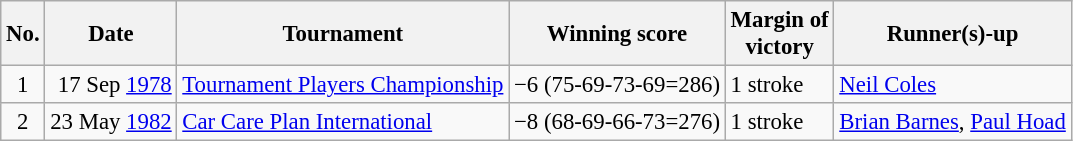<table class="wikitable" style="font-size:95%;">
<tr>
<th>No.</th>
<th>Date</th>
<th>Tournament</th>
<th>Winning score</th>
<th>Margin of<br>victory</th>
<th>Runner(s)-up</th>
</tr>
<tr>
<td align=center>1</td>
<td align=right>17 Sep <a href='#'>1978</a></td>
<td><a href='#'>Tournament Players Championship</a></td>
<td>−6 (75-69-73-69=286)</td>
<td>1 stroke</td>
<td> <a href='#'>Neil Coles</a></td>
</tr>
<tr>
<td align=center>2</td>
<td align=right>23 May <a href='#'>1982</a></td>
<td><a href='#'>Car Care Plan International</a></td>
<td>−8 (68-69-66-73=276)</td>
<td>1 stroke</td>
<td> <a href='#'>Brian Barnes</a>,  <a href='#'>Paul Hoad</a></td>
</tr>
</table>
